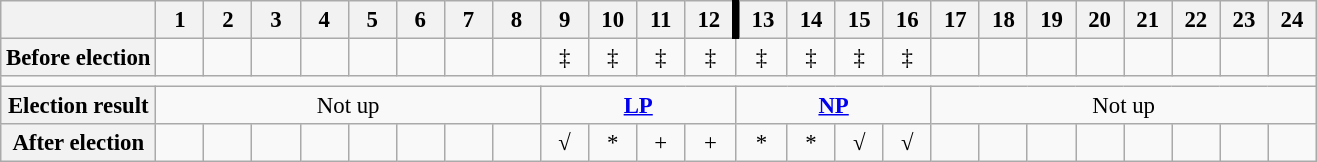<table class="wikitable" style="text-align:center; font-size:95%">
<tr>
<th></th>
<th width=25px>1</th>
<th width=25px>2</th>
<th width=25px>3</th>
<th width=25px>4</th>
<th width=25px>5</th>
<th width=25px>6</th>
<th width=25px>7</th>
<th width=25px>8</th>
<th width=25px>9</th>
<th width=25px>10</th>
<th width=25px>11</th>
<th width=25px>12</th>
<th width=25px style="border-left:5px solid black;">13</th>
<th width=25px>14</th>
<th width=25px>15</th>
<th width=25px>16</th>
<th width=25px>17</th>
<th width=25px>18</th>
<th width=25px>19</th>
<th width=25px>20</th>
<th width=25px>21</th>
<th width=25px>22</th>
<th width=25px>23</th>
<th width=25px>24</th>
</tr>
<tr>
<th>Before election</th>
<td bgcolor=></td>
<td bgcolor=></td>
<td bgcolor=></td>
<td bgcolor=></td>
<td bgcolor=></td>
<td bgcolor=></td>
<td bgcolor=></td>
<td bgcolor=></td>
<td bgcolor=>‡</td>
<td bgcolor=>‡</td>
<td bgcolor=>‡</td>
<td bgcolor=>‡</td>
<td bgcolor=>‡</td>
<td bgcolor=>‡</td>
<td bgcolor=>‡</td>
<td bgcolor=>‡</td>
<td bgcolor=></td>
<td bgcolor=></td>
<td bgcolor=></td>
<td bgcolor=></td>
<td bgcolor=></td>
<td bgcolor=></td>
<td bgcolor=></td>
<td bgcolor=></td>
</tr>
<tr>
<td colspan=25></td>
</tr>
<tr>
<th>Election result</th>
<td colspan=8>Not up</td>
<td colspan=4 bgcolor=><strong><a href='#'>LP</a></strong></td>
<td colspan=4 bgcolor=><strong><a href='#'>NP</a></strong></td>
<td colspan=8>Not up</td>
</tr>
<tr>
<th>After election</th>
<td bgcolor=></td>
<td bgcolor=></td>
<td bgcolor=></td>
<td bgcolor=></td>
<td bgcolor=></td>
<td bgcolor=></td>
<td bgcolor=></td>
<td bgcolor=></td>
<td bgcolor=>√</td>
<td bgcolor=>*</td>
<td bgcolor=>+</td>
<td bgcolor=>+</td>
<td bgcolor=>*</td>
<td bgcolor=>*</td>
<td bgcolor=>√</td>
<td bgcolor=>√</td>
<td bgcolor=></td>
<td bgcolor=></td>
<td bgcolor=></td>
<td bgcolor=></td>
<td bgcolor=></td>
<td bgcolor=></td>
<td bgcolor=></td>
<td bgcolor=></td>
</tr>
</table>
